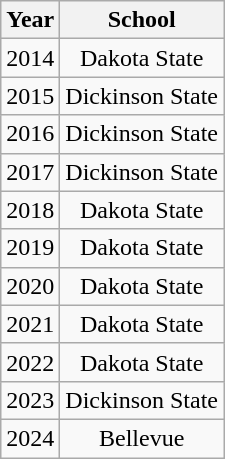<table class="wikitable" style="text-align:center">
<tr>
<th>Year</th>
<th>School</th>
</tr>
<tr>
<td>2014</td>
<td>Dakota State</td>
</tr>
<tr>
<td>2015</td>
<td>Dickinson State</td>
</tr>
<tr>
<td>2016</td>
<td>Dickinson State</td>
</tr>
<tr>
<td>2017</td>
<td>Dickinson State</td>
</tr>
<tr>
<td>2018</td>
<td>Dakota State</td>
</tr>
<tr>
<td>2019</td>
<td>Dakota State</td>
</tr>
<tr>
<td>2020</td>
<td>Dakota State</td>
</tr>
<tr>
<td>2021</td>
<td>Dakota State</td>
</tr>
<tr>
<td>2022</td>
<td>Dakota State</td>
</tr>
<tr>
<td>2023</td>
<td>Dickinson State</td>
</tr>
<tr>
<td>2024</td>
<td>Bellevue</td>
</tr>
</table>
